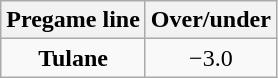<table class="wikitable">
<tr align="center">
<th style=>Pregame line</th>
<th style=>Over/under</th>
</tr>
<tr align="center">
<td><strong>Tulane</strong></td>
<td>−3.0</td>
</tr>
</table>
